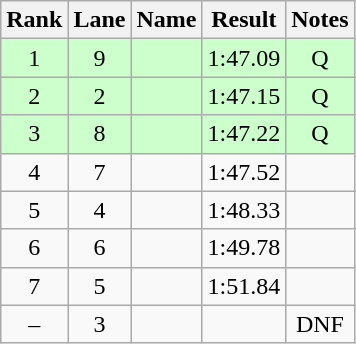<table class="wikitable" style="text-align:center">
<tr>
<th>Rank</th>
<th>Lane</th>
<th>Name</th>
<th>Result</th>
<th>Notes</th>
</tr>
<tr bgcolor=ccffcc>
<td>1</td>
<td>9</td>
<td align="left"></td>
<td>1:47.09</td>
<td>Q</td>
</tr>
<tr bgcolor=ccffcc>
<td>2</td>
<td>2</td>
<td align="left"></td>
<td>1:47.15</td>
<td>Q</td>
</tr>
<tr bgcolor=ccffcc>
<td>3</td>
<td>8</td>
<td align="left"></td>
<td>1:47.22</td>
<td>Q</td>
</tr>
<tr>
<td>4</td>
<td>7</td>
<td align="left"></td>
<td>1:47.52</td>
<td></td>
</tr>
<tr>
<td>5</td>
<td>4</td>
<td align="left"></td>
<td>1:48.33</td>
<td></td>
</tr>
<tr>
<td>6</td>
<td>6</td>
<td align="left"></td>
<td>1:49.78</td>
<td></td>
</tr>
<tr>
<td>7</td>
<td>5</td>
<td align="left"></td>
<td>1:51.84</td>
<td></td>
</tr>
<tr>
<td>–</td>
<td>3</td>
<td align="left"></td>
<td></td>
<td>DNF</td>
</tr>
</table>
